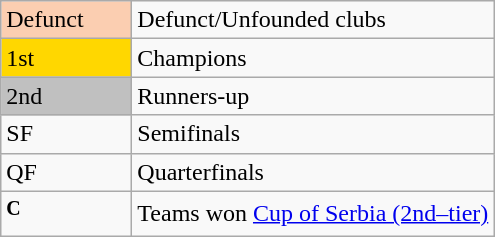<table class="wikitable">
<tr>
<td style="background-color:#FBCEB1" width="80px">Defunct</td>
<td colspan="6">Defunct/Unfounded clubs</td>
</tr>
<tr>
<td style="background-color:gold" width="80px">1st</td>
<td colspan="6">Champions</td>
</tr>
<tr>
<td style="background-color:silver" width="80px">2nd</td>
<td colspan="6">Runners-up</td>
</tr>
<tr>
<td>SF</td>
<td colspan="6">Semifinals</td>
</tr>
<tr>
<td>QF</td>
<td colspan="6">Quarterfinals</td>
</tr>
<tr>
<td width="80px"><sup><strong>C</strong></sup></td>
<td colspan="6">Teams won <a href='#'>Cup of Serbia (2nd–tier)</a></td>
</tr>
</table>
